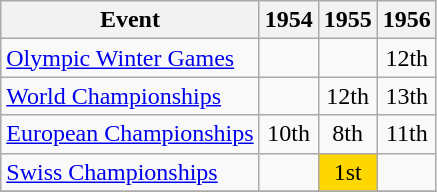<table class="wikitable">
<tr>
<th>Event</th>
<th>1954</th>
<th>1955</th>
<th>1956</th>
</tr>
<tr>
<td><a href='#'>Olympic Winter Games</a></td>
<td></td>
<td></td>
<td align="center">12th</td>
</tr>
<tr>
<td><a href='#'>World Championships</a></td>
<td></td>
<td align="center">12th</td>
<td align="center">13th</td>
</tr>
<tr>
<td><a href='#'>European Championships</a></td>
<td align="center">10th</td>
<td align="center">8th</td>
<td align="center">11th</td>
</tr>
<tr>
<td><a href='#'>Swiss Championships</a></td>
<td></td>
<td align="center" bgcolor="gold">1st</td>
<td></td>
</tr>
<tr>
</tr>
</table>
